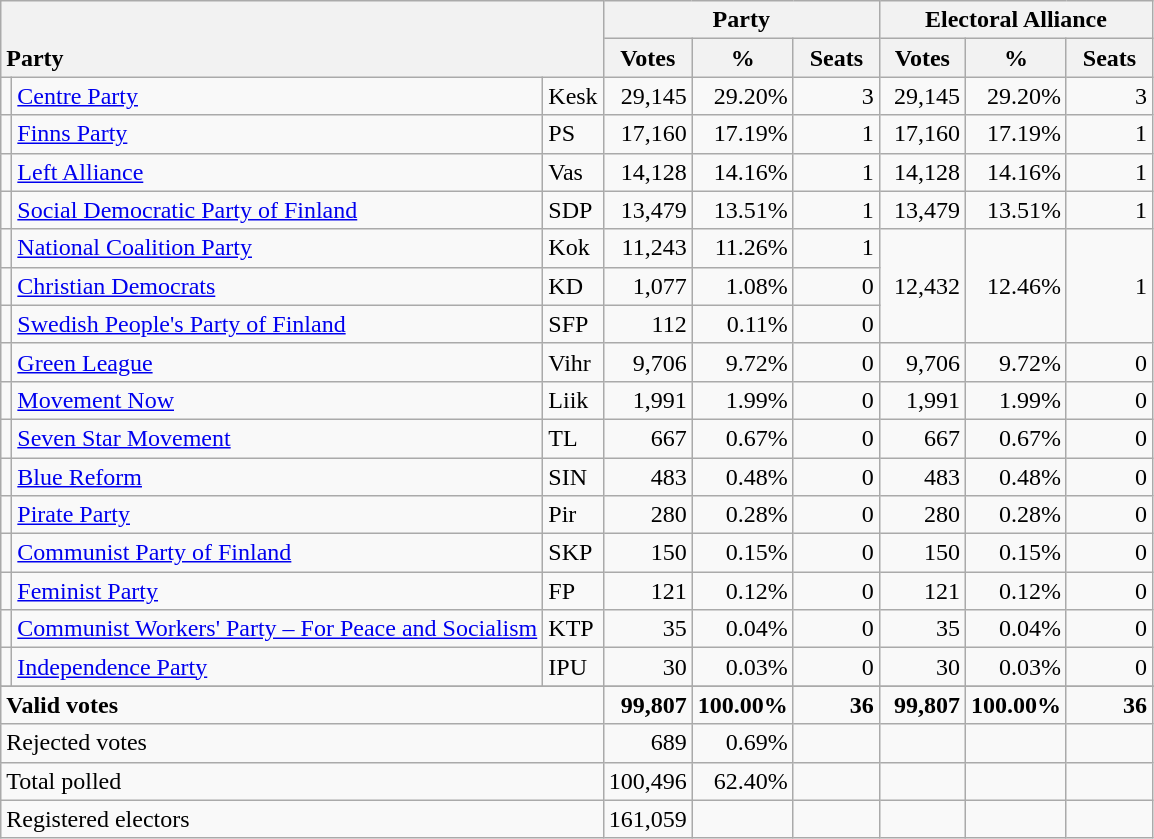<table class="wikitable" border="1" style="text-align:right;">
<tr>
<th style="text-align:left;" valign=bottom rowspan=2 colspan=3>Party</th>
<th colspan=3>Party</th>
<th colspan=3>Electoral Alliance</th>
</tr>
<tr>
<th align=center valign=bottom width="50">Votes</th>
<th align=center valign=bottom width="50">%</th>
<th align=center valign=bottom width="50">Seats</th>
<th align=center valign=bottom width="50">Votes</th>
<th align=center valign=bottom width="50">%</th>
<th align=center valign=bottom width="50">Seats</th>
</tr>
<tr>
<td></td>
<td align=left><a href='#'>Centre Party</a></td>
<td align=left>Kesk</td>
<td>29,145</td>
<td>29.20%</td>
<td>3</td>
<td>29,145</td>
<td>29.20%</td>
<td>3</td>
</tr>
<tr>
<td></td>
<td align=left><a href='#'>Finns Party</a></td>
<td align=left>PS</td>
<td>17,160</td>
<td>17.19%</td>
<td>1</td>
<td>17,160</td>
<td>17.19%</td>
<td>1</td>
</tr>
<tr>
<td></td>
<td align=left><a href='#'>Left Alliance</a></td>
<td align=left>Vas</td>
<td>14,128</td>
<td>14.16%</td>
<td>1</td>
<td>14,128</td>
<td>14.16%</td>
<td>1</td>
</tr>
<tr>
<td></td>
<td align=left style="white-space: nowrap;"><a href='#'>Social Democratic Party of Finland</a></td>
<td align=left>SDP</td>
<td>13,479</td>
<td>13.51%</td>
<td>1</td>
<td>13,479</td>
<td>13.51%</td>
<td>1</td>
</tr>
<tr>
<td></td>
<td align=left><a href='#'>National Coalition Party</a></td>
<td align=left>Kok</td>
<td>11,243</td>
<td>11.26%</td>
<td>1</td>
<td rowspan=3>12,432</td>
<td rowspan=3>12.46%</td>
<td rowspan=3>1</td>
</tr>
<tr>
<td></td>
<td align=left><a href='#'>Christian Democrats</a></td>
<td align=left>KD</td>
<td>1,077</td>
<td>1.08%</td>
<td>0</td>
</tr>
<tr>
<td></td>
<td align=left><a href='#'>Swedish People's Party of Finland</a></td>
<td align=left>SFP</td>
<td>112</td>
<td>0.11%</td>
<td>0</td>
</tr>
<tr>
<td></td>
<td align=left><a href='#'>Green League</a></td>
<td align=left>Vihr</td>
<td>9,706</td>
<td>9.72%</td>
<td>0</td>
<td>9,706</td>
<td>9.72%</td>
<td>0</td>
</tr>
<tr>
<td></td>
<td align=left><a href='#'>Movement Now</a></td>
<td align=left>Liik</td>
<td>1,991</td>
<td>1.99%</td>
<td>0</td>
<td>1,991</td>
<td>1.99%</td>
<td>0</td>
</tr>
<tr>
<td></td>
<td align=left><a href='#'>Seven Star Movement</a></td>
<td align=left>TL</td>
<td>667</td>
<td>0.67%</td>
<td>0</td>
<td>667</td>
<td>0.67%</td>
<td>0</td>
</tr>
<tr>
<td></td>
<td align=left><a href='#'>Blue Reform</a></td>
<td align=left>SIN</td>
<td>483</td>
<td>0.48%</td>
<td>0</td>
<td>483</td>
<td>0.48%</td>
<td>0</td>
</tr>
<tr>
<td></td>
<td align=left><a href='#'>Pirate Party</a></td>
<td align=left>Pir</td>
<td>280</td>
<td>0.28%</td>
<td>0</td>
<td>280</td>
<td>0.28%</td>
<td>0</td>
</tr>
<tr>
<td></td>
<td align=left><a href='#'>Communist Party of Finland</a></td>
<td align=left>SKP</td>
<td>150</td>
<td>0.15%</td>
<td>0</td>
<td>150</td>
<td>0.15%</td>
<td>0</td>
</tr>
<tr>
<td></td>
<td align=left><a href='#'>Feminist Party</a></td>
<td align=left>FP</td>
<td>121</td>
<td>0.12%</td>
<td>0</td>
<td>121</td>
<td>0.12%</td>
<td>0</td>
</tr>
<tr>
<td></td>
<td align=left><a href='#'>Communist Workers' Party – For Peace and Socialism</a></td>
<td align=left>KTP</td>
<td>35</td>
<td>0.04%</td>
<td>0</td>
<td>35</td>
<td>0.04%</td>
<td>0</td>
</tr>
<tr>
<td></td>
<td align=left><a href='#'>Independence Party</a></td>
<td align=left>IPU</td>
<td>30</td>
<td>0.03%</td>
<td>0</td>
<td>30</td>
<td>0.03%</td>
<td>0</td>
</tr>
<tr>
</tr>
<tr style="font-weight:bold">
<td align=left colspan=3>Valid votes</td>
<td>99,807</td>
<td>100.00%</td>
<td>36</td>
<td>99,807</td>
<td>100.00%</td>
<td>36</td>
</tr>
<tr>
<td align=left colspan=3>Rejected votes</td>
<td>689</td>
<td>0.69%</td>
<td></td>
<td></td>
<td></td>
<td></td>
</tr>
<tr>
<td align=left colspan=3>Total polled</td>
<td>100,496</td>
<td>62.40%</td>
<td></td>
<td></td>
<td></td>
<td></td>
</tr>
<tr>
<td align=left colspan=3>Registered electors</td>
<td>161,059</td>
<td></td>
<td></td>
<td></td>
<td></td>
<td></td>
</tr>
</table>
